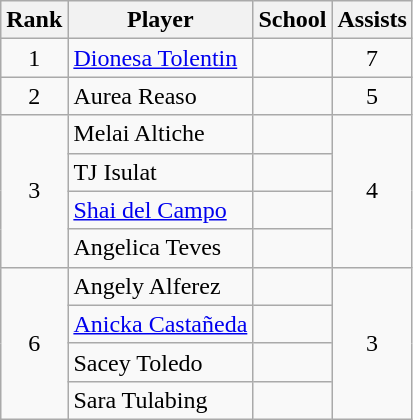<table class="wikitable" style="text-align:center">
<tr>
<th>Rank</th>
<th>Player</th>
<th>School</th>
<th>Assists</th>
</tr>
<tr>
<td>1</td>
<td align="left"> <a href='#'>Dionesa Tolentin</a></td>
<td align="left"></td>
<td>7</td>
</tr>
<tr>
<td>2</td>
<td align="left"> Aurea Reaso</td>
<td align="left"></td>
<td>5</td>
</tr>
<tr>
<td rowspan="4">3</td>
<td align="left"> Melai Altiche</td>
<td align="left"></td>
<td rowspan="4">4</td>
</tr>
<tr>
<td align="left"> TJ Isulat</td>
<td align="left"></td>
</tr>
<tr>
<td align="left"> <a href='#'>Shai del Campo</a></td>
<td align="left"></td>
</tr>
<tr>
<td align="left"> Angelica Teves</td>
<td align="left"></td>
</tr>
<tr>
<td rowspan="4">6</td>
<td align="left"> Angely Alferez</td>
<td align="left"></td>
<td rowspan="4">3</td>
</tr>
<tr>
<td align="left"> <a href='#'>Anicka Castañeda</a></td>
<td align="left"></td>
</tr>
<tr>
<td align="left"> Sacey Toledo</td>
<td align="left"></td>
</tr>
<tr>
<td align="left"> Sara Tulabing</td>
<td align="left"><br></td>
</tr>
</table>
